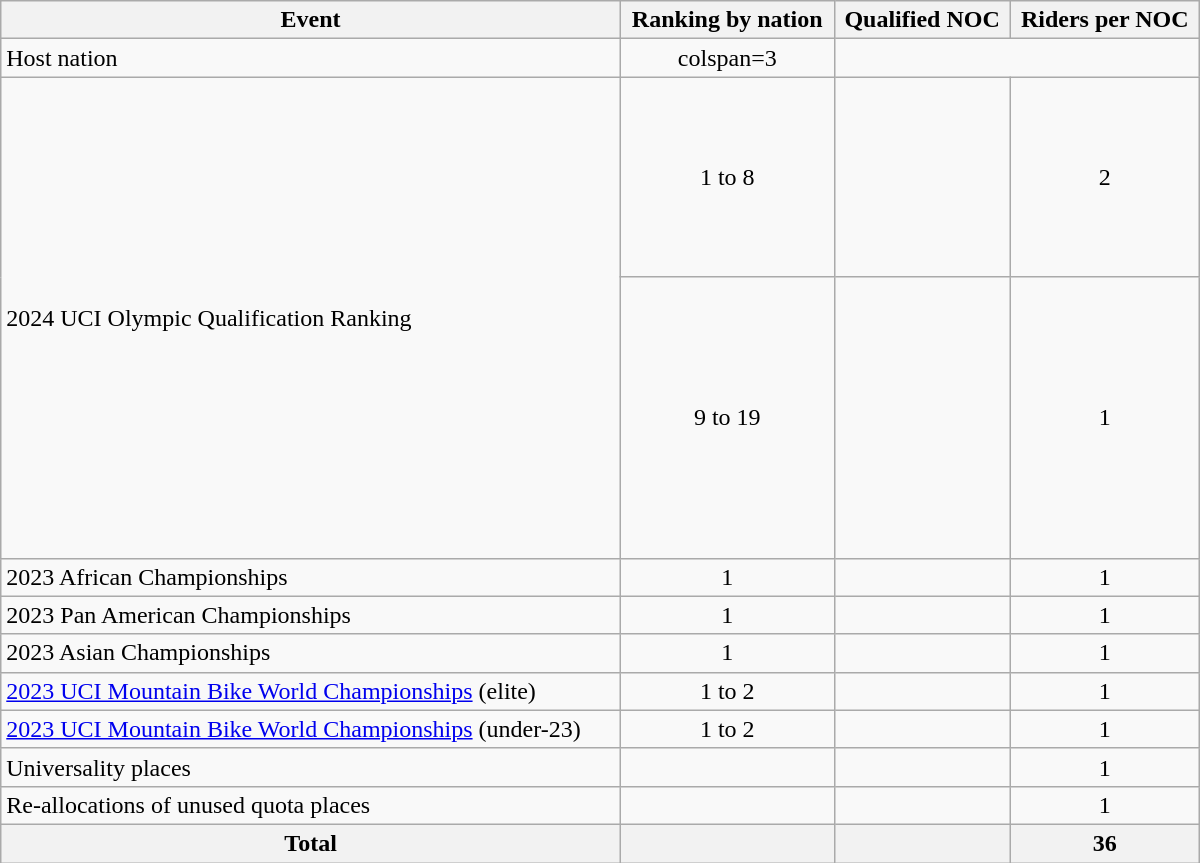<table class="wikitable"  style="width:800px; text-align:center;">
<tr>
<th>Event</th>
<th>Ranking by nation</th>
<th>Qualified NOC</th>
<th>Riders per NOC</th>
</tr>
<tr>
<td align=left>Host nation</td>
<td>colspan=3 </td>
</tr>
<tr>
<td rowspan=2 align=left>2024 UCI Olympic Qualification Ranking</td>
<td>1 to 8</td>
<td align="left"><br><br><br><br><br><br><br></td>
<td>2</td>
</tr>
<tr>
<td>9 to 19</td>
<td align="left"><br><br><br><br><br><br><br><br><br><br></td>
<td>1</td>
</tr>
<tr>
<td align=left>2023 African Championships</td>
<td>1</td>
<td align="left"></td>
<td>1</td>
</tr>
<tr>
<td align=left>2023 Pan American Championships</td>
<td>1</td>
<td align="left"></td>
<td>1</td>
</tr>
<tr>
<td align=left>2023 Asian Championships</td>
<td>1</td>
<td align="left"></td>
<td>1</td>
</tr>
<tr>
<td align=left><a href='#'>2023 UCI Mountain Bike World Championships</a> (elite)</td>
<td>1 to 2</td>
<td align="left"><br></td>
<td>1</td>
</tr>
<tr>
<td align=left><a href='#'>2023 UCI Mountain Bike World Championships</a> (under-23)</td>
<td>1 to 2</td>
<td align="left"><br></td>
<td>1</td>
</tr>
<tr>
<td align=left>Universality places</td>
<td></td>
<td align="left"></td>
<td>1</td>
</tr>
<tr>
<td align=left>Re-allocations of unused quota places</td>
<td></td>
<td align="left"></td>
<td>1</td>
</tr>
<tr>
<th>Total</th>
<th></th>
<th></th>
<th>36</th>
</tr>
</table>
